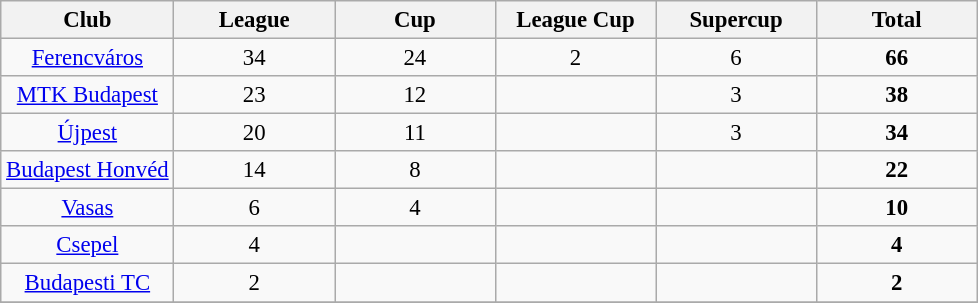<table class="wikitable" style="text-align:center;font-size:95%">
<tr>
<th>Club</th>
<th width="100">League</th>
<th width="100">Cup</th>
<th width="100">League Cup</th>
<th width="100">Supercup</th>
<th width="100">Total</th>
</tr>
<tr>
<td><a href='#'>Ferencváros</a></td>
<td>34</td>
<td>24</td>
<td>2</td>
<td>6</td>
<td><strong>66</strong></td>
</tr>
<tr>
<td><a href='#'>MTK Budapest</a></td>
<td>23</td>
<td>12</td>
<td></td>
<td>3</td>
<td><strong>38</strong></td>
</tr>
<tr>
<td><a href='#'>Újpest</a></td>
<td>20</td>
<td>11</td>
<td></td>
<td>3</td>
<td><strong>34</strong></td>
</tr>
<tr>
<td><a href='#'>Budapest Honvéd</a></td>
<td>14</td>
<td>8</td>
<td></td>
<td></td>
<td><strong>22</strong></td>
</tr>
<tr>
<td><a href='#'>Vasas</a></td>
<td>6</td>
<td>4</td>
<td></td>
<td></td>
<td><strong>10</strong></td>
</tr>
<tr>
<td><a href='#'>Csepel</a></td>
<td>4</td>
<td></td>
<td></td>
<td></td>
<td><strong>4</strong></td>
</tr>
<tr>
<td><a href='#'>Budapesti TC</a></td>
<td>2</td>
<td></td>
<td></td>
<td></td>
<td><strong>2</strong></td>
</tr>
<tr>
</tr>
</table>
